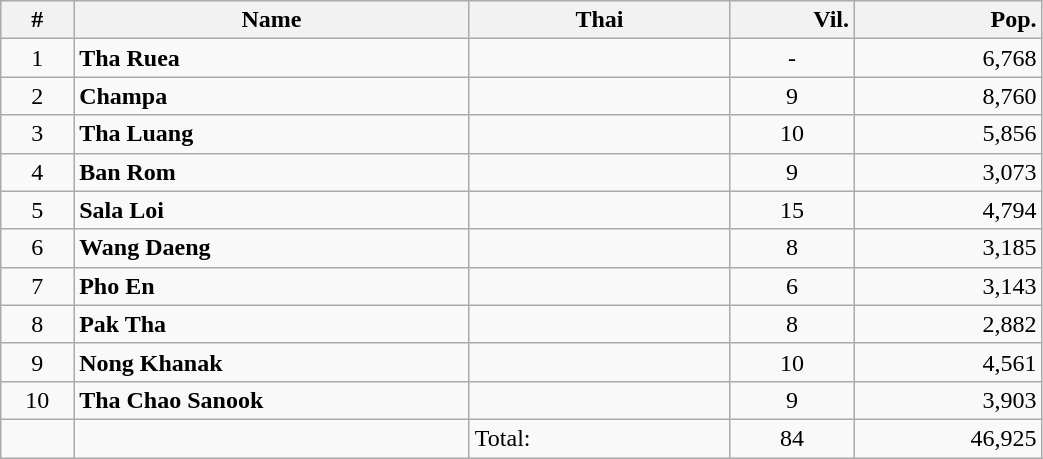<table class="wikitable sortable" style="width:55%;">
<tr>
<th class=unsortable style="width:7%;">#</th>
<th style="width:38%;"><strong>Name</strong></th>
<th style="width:25%;"><strong>Thai</strong></th>
<th style="width:12%; text-align:right;"><strong>Vil.</strong></th>
<th style="width:18%; text-align:right;"><strong>Pop.</strong></th>
</tr>
<tr>
<td style="text-align:center;">1</td>
<td><strong>Tha Ruea</strong></td>
<td><span></span></td>
<td style="text-align:center;">-</td>
<td style="text-align:right;">6,768</td>
</tr>
<tr>
<td style="text-align:center;">2</td>
<td><strong>Champa</strong></td>
<td><span></span></td>
<td style="text-align:center;">9</td>
<td style="text-align:right;">8,760</td>
</tr>
<tr>
<td style="text-align:center;">3</td>
<td><strong>Tha Luang</strong></td>
<td><span></span></td>
<td style="text-align:center;">10</td>
<td style="text-align:right;">5,856</td>
</tr>
<tr>
<td style="text-align:center;">4</td>
<td><strong>Ban Rom</strong></td>
<td><span></span></td>
<td style="text-align:center;">9</td>
<td style="text-align:right;">3,073</td>
</tr>
<tr>
<td style="text-align:center;">5</td>
<td><strong>Sala Loi</strong></td>
<td><span></span></td>
<td style="text-align:center;">15</td>
<td style="text-align:right;">4,794</td>
</tr>
<tr>
<td style="text-align:center;">6</td>
<td><strong>Wang Daeng</strong></td>
<td><span></span></td>
<td style="text-align:center;">8</td>
<td style="text-align:right;">3,185</td>
</tr>
<tr>
<td style="text-align:center;">7</td>
<td><strong>Pho En</strong></td>
<td><span></span></td>
<td style="text-align:center;">6</td>
<td style="text-align:right;">3,143</td>
</tr>
<tr>
<td style="text-align:center;">8</td>
<td><strong>Pak Tha</strong></td>
<td><span></span></td>
<td style="text-align:center;">8</td>
<td style="text-align:right;">2,882</td>
</tr>
<tr>
<td style="text-align:center;">9</td>
<td><strong>Nong Khanak</strong></td>
<td><span></span></td>
<td style="text-align:center;">10</td>
<td style="text-align:right;">4,561</td>
</tr>
<tr>
<td style="text-align:center;">10</td>
<td><strong>Tha Chao Sanook</strong></td>
<td><span></span></td>
<td style="text-align:center;">9</td>
<td style="text-align:right;">3,903</td>
</tr>
<tr class="sortbottom">
<td></td>
<td></td>
<td>Total:</td>
<td style="text-align:center;">84</td>
<td style="text-align:right;">46,925</td>
</tr>
</table>
